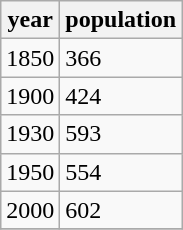<table class="wikitable">
<tr>
<th>year</th>
<th>population</th>
</tr>
<tr>
<td>1850</td>
<td>366</td>
</tr>
<tr>
<td>1900</td>
<td>424</td>
</tr>
<tr>
<td>1930</td>
<td>593</td>
</tr>
<tr>
<td>1950</td>
<td>554</td>
</tr>
<tr>
<td>2000</td>
<td>602</td>
</tr>
<tr>
</tr>
</table>
